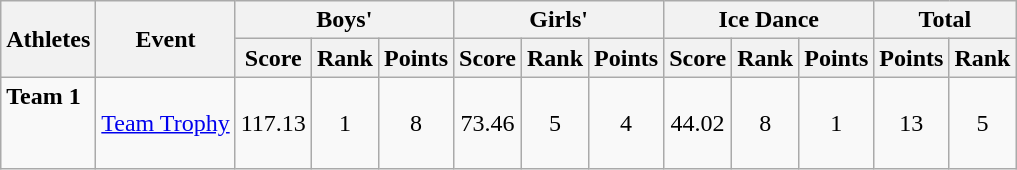<table class="wikitable">
<tr>
<th rowspan="2">Athletes</th>
<th rowspan="2">Event</th>
<th colspan="3">Boys'</th>
<th colspan="3">Girls'</th>
<th colspan="3">Ice Dance</th>
<th colspan="2">Total</th>
</tr>
<tr>
<th>Score</th>
<th>Rank</th>
<th>Points</th>
<th>Score</th>
<th>Rank</th>
<th>Points</th>
<th>Score</th>
<th>Rank</th>
<th>Points</th>
<th>Points</th>
<th>Rank</th>
</tr>
<tr>
<td><strong>Team 1</strong><br><br><br></td>
<td><a href='#'>Team Trophy</a></td>
<td align="center">117.13</td>
<td align="center">1</td>
<td align="center">8</td>
<td align="center">73.46</td>
<td align="center">5</td>
<td align="center">4</td>
<td align="center">44.02</td>
<td align="center">8</td>
<td align="center">1</td>
<td align="center">13</td>
<td align="center">5</td>
</tr>
</table>
